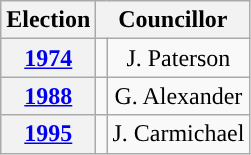<table class="wikitable" style="text-align:center">
<tr>
<th>Election</th>
<th colspan=2>Councillor</th>
</tr>
<tr>
<th><a href='#'>1974</a></th>
<td style="background-color: "></td>
<td>J. Paterson</td>
</tr>
<tr>
<th><a href='#'>1988</a></th>
<td style="background-color: "></td>
<td>G. Alexander</td>
</tr>
<tr>
<th><a href='#'>1995</a></th>
<td style="background-color: "></td>
<td>J. Carmichael</td>
</tr>
</table>
